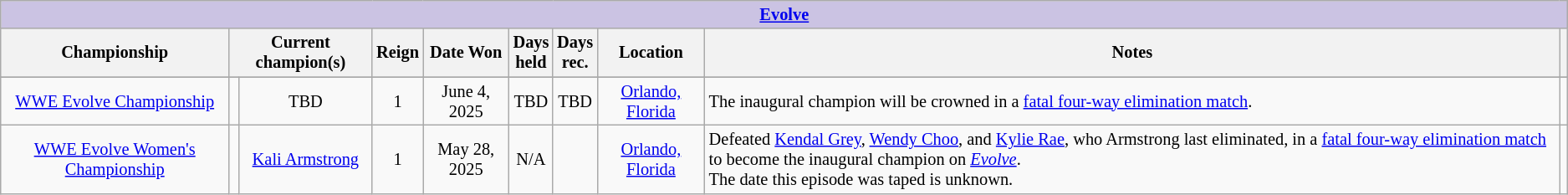<table class="wikitable" style="font-size: 85%;">
<tr>
<th colspan="10" style="background:#CBC3E3;"><a href='#'>Evolve</a></th>
</tr>
<tr>
<th>Championship</th>
<th colspan="2">Current champion(s)</th>
<th>Reign</th>
<th>Date Won</th>
<th>Days<br>held</th>
<th>Days<br>rec.</th>
<th>Location</th>
<th>Notes</th>
<th></th>
</tr>
<tr>
</tr>
<tr>
<td align=center><a href='#'>WWE Evolve Championship</a></td>
<td align=center></td>
<td align=center>TBD</td>
<td align=center>1</td>
<td align=center>June 4, 2025</td>
<td align=center>TBD</td>
<td align=center>TBD</td>
<td align=center><a href='#'>Orlando, Florida</a></td>
<td align=left>The inaugural champion will be crowned in a <a href='#'>fatal four-way elimination match</a>.</td>
<td align=center></td>
</tr>
<tr>
<td align=center><a href='#'>WWE Evolve Women's Championship</a></td>
<td align=center></td>
<td align=center><a href='#'>Kali Armstrong</a></td>
<td align=center>1</td>
<td align=center>May 28, 2025</td>
<td align=center>N/A</td>
<td align=center></td>
<td align=center><a href='#'>Orlando, Florida</a></td>
<td align=left>Defeated <a href='#'>Kendal Grey</a>, <a href='#'>Wendy Choo</a>, and <a href='#'>Kylie Rae</a>, who Armstrong last eliminated, in a <a href='#'>fatal four-way elimination match</a> to become the inaugural champion on <em><a href='#'>Evolve</a></em>.<br>The date this episode was taped is unknown.</td>
<td align=center></td>
</tr>
</table>
